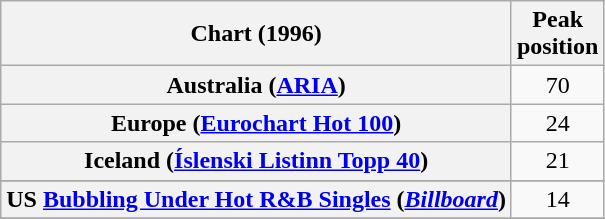<table class="wikitable sortable plainrowheaders" style="text-align:center">
<tr>
<th>Chart (1996)</th>
<th>Peak<br>position</th>
</tr>
<tr>
<th scope="row">Australia (<a href='#'>ARIA</a>)</th>
<td>70</td>
</tr>
<tr>
<th scope="row">Europe (<a href='#'>Eurochart Hot 100</a>)</th>
<td>24</td>
</tr>
<tr>
<th scope="row">Iceland (<a href='#'>Íslenski Listinn Topp 40</a>)</th>
<td>21</td>
</tr>
<tr>
</tr>
<tr>
</tr>
<tr>
</tr>
<tr>
</tr>
<tr>
</tr>
<tr>
</tr>
<tr>
</tr>
<tr>
</tr>
<tr>
</tr>
<tr>
<th scope="row">US <a href='#'>Bubbling Under Hot R&B Singles</a> (<em><a href='#'>Billboard</a></em>)</th>
<td>14</td>
</tr>
<tr>
</tr>
<tr>
</tr>
</table>
